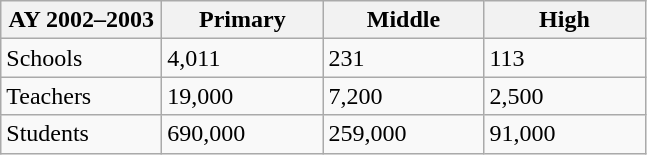<table class="wikitable">
<tr>
<th width="100">AY 2002–2003</th>
<th width="100">Primary</th>
<th width="100">Middle</th>
<th width="100">High</th>
</tr>
<tr>
<td>Schools</td>
<td>4,011</td>
<td>231</td>
<td>113</td>
</tr>
<tr>
<td>Teachers</td>
<td>19,000</td>
<td>7,200</td>
<td>2,500</td>
</tr>
<tr>
<td>Students</td>
<td>690,000</td>
<td>259,000</td>
<td>91,000</td>
</tr>
</table>
